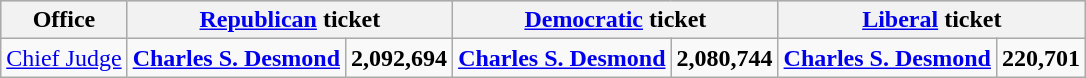<table class=wikitable>
<tr bgcolor=lightgrey>
<th>Office</th>
<th colspan="2" ><a href='#'>Republican</a> ticket</th>
<th colspan="2" ><a href='#'>Democratic</a> ticket</th>
<th colspan="2" ><a href='#'>Liberal</a> ticket</th>
</tr>
<tr>
<td><a href='#'>Chief Judge</a></td>
<td><strong><a href='#'>Charles S. Desmond</a></strong></td>
<td align="right"><strong>2,092,694</strong></td>
<td><strong><a href='#'>Charles S. Desmond</a></strong></td>
<td align="right"><strong>2,080,744</strong></td>
<td><strong><a href='#'>Charles S. Desmond</a></strong></td>
<td align="right"><strong>220,701</strong></td>
</tr>
</table>
